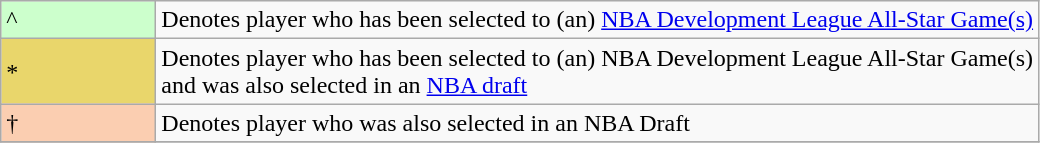<table class="wikitable">
<tr>
<td style="background-color:#CCFFCC; width:6em">^</td>
<td>Denotes player who has been selected to (an) <a href='#'>NBA Development League All-Star Game(s)</a></td>
</tr>
<tr>
<td style="background-color:#E9D66B; width=6em">*</td>
<td>Denotes player who has been selected to (an) NBA Development League All-Star Game(s)<br> and was also selected in an <a href='#'>NBA draft</a></td>
</tr>
<tr>
<td style="background-color:#FBCEB1; width:6em">†</td>
<td>Denotes player who was also selected in an NBA Draft</td>
</tr>
<tr>
</tr>
</table>
